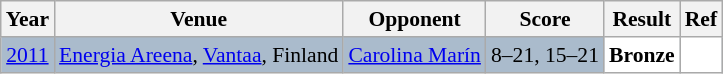<table class="sortable wikitable" style="font-size:90%">
<tr>
<th>Year</th>
<th>Venue</th>
<th>Opponent</th>
<th>Score</th>
<th>Result</th>
<th>Ref</th>
</tr>
<tr style="background:#AABBCC">
<td align="center"><a href='#'>2011</a></td>
<td align="left"><a href='#'>Energia Areena</a>, <a href='#'>Vantaa</a>, Finland</td>
<td align="left"> <a href='#'>Carolina Marín</a></td>
<td align="left">8–21, 15–21</td>
<td style="text-align:left; background:white"> <strong>Bronze</strong></td>
<td style="text-align:center; background:white"></td>
</tr>
</table>
